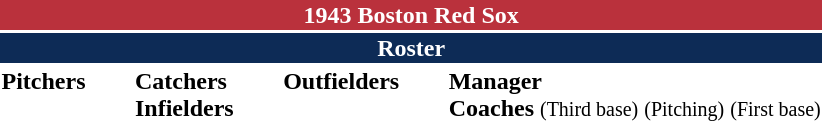<table class="toccolours" style="text-align: left;">
<tr>
<th colspan="10" style="background-color: #ba313c; color: white; text-align: center;">1943 Boston Red Sox</th>
</tr>
<tr>
<td colspan="10" style="background-color: #0d2b56; color: white; text-align: center;"><strong>Roster</strong></td>
</tr>
<tr>
<td valign="top"><strong>Pitchers</strong><br>







 


</td>
<td width="25px"></td>
<td valign="top"><strong>Catchers</strong><br>



<strong>Infielders</strong>





</td>
<td width="25px"></td>
<td valign="top"><strong>Outfielders</strong><br>







</td>
<td width="25px"></td>
<td valign="top"><strong>Manager</strong><br>
<strong>Coaches</strong>
 <small>(Third base)</small>
 <small>(Pitching)</small>
 <small>(First base)</small></td>
</tr>
<tr>
</tr>
</table>
